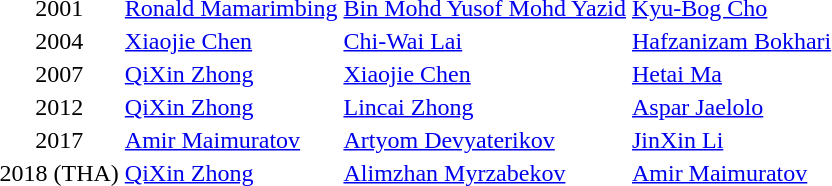<table>
<tr>
<td align="center">2001</td>
<td> <a href='#'>Ronald Mamarimbing</a></td>
<td> <a href='#'>Bin Mohd Yusof Mohd Yazid</a></td>
<td> <a href='#'>Kyu-Bog Cho</a></td>
</tr>
<tr>
<td align="center">2004</td>
<td> <a href='#'>Xiaojie Chen</a></td>
<td> <a href='#'>Chi-Wai Lai</a></td>
<td> <a href='#'>Hafzanizam Bokhari</a></td>
</tr>
<tr>
<td align="center">2007</td>
<td> <a href='#'>QiXin Zhong</a></td>
<td> <a href='#'>Xiaojie Chen</a></td>
<td> <a href='#'>Hetai Ma</a></td>
</tr>
<tr>
<td align="center">2012</td>
<td> <a href='#'>QiXin Zhong</a></td>
<td> <a href='#'>Lincai Zhong</a></td>
<td> <a href='#'>Aspar Jaelolo</a></td>
</tr>
<tr>
<td align="center">2017</td>
<td> <a href='#'>Amir Maimuratov</a></td>
<td> <a href='#'>Artyom Devyaterikov</a></td>
<td> <a href='#'>JinXin Li</a></td>
</tr>
<tr>
<td align="center">2018 (THA)</td>
<td> <a href='#'>QiXin Zhong</a></td>
<td> <a href='#'>Alimzhan Myrzabekov</a></td>
<td> <a href='#'>Amir Maimuratov</a></td>
</tr>
</table>
